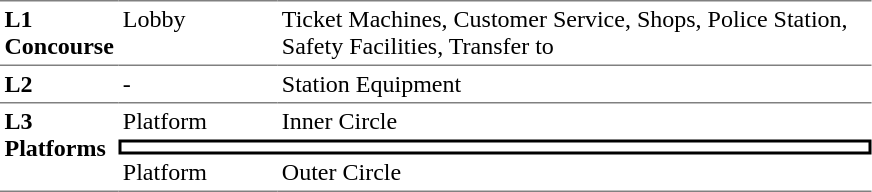<table table border=0 cellspacing=0 cellpadding=3>
<tr>
<td style="border-bottom:solid 1px gray; border-top:solid 1px gray;" valign=top width=50><strong>L1<br>Concourse</strong></td>
<td style="border-bottom:solid 1px gray; border-top:solid 1px gray;" valign=top width=100>Lobby</td>
<td style="border-bottom:solid 1px gray; border-top:solid 1px gray;" valign=top width=390>Ticket Machines, Customer Service, Shops, Police Station, Safety Facilities, Transfer to </td>
</tr>
<tr>
<td style="border-bottom:solid 1px gray;" width=50 valign=top><strong>L2</strong></td>
<td style="border-bottom:solid 1px gray;" width=100 valign=top>-</td>
<td style="border-bottom:solid 1px gray;" width=390 valign=top>Station Equipment</td>
</tr>
<tr>
<td style="border-bottom:solid 1px gray;" rowspan=3 valign=top><strong>L3<br>Platforms</strong></td>
<td>Platform </td>
<td>  Inner Circle </td>
</tr>
<tr>
<td style="border-right:solid 2px black;border-left:solid 2px black;border-top:solid 2px black;border-bottom:solid 2px black;text-align:center;" colspan=2></td>
</tr>
<tr>
<td style="border-bottom:solid 1px gray;">Platform </td>
<td style="border-bottom:solid 1px gray;"> Outer Circle  </td>
</tr>
</table>
